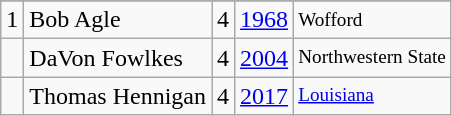<table class="wikitable">
<tr>
</tr>
<tr>
<td>1</td>
<td>Bob Agle</td>
<td>4</td>
<td><a href='#'>1968</a></td>
<td style="font-size:80%;">Wofford</td>
</tr>
<tr>
<td></td>
<td>DaVon Fowlkes</td>
<td>4</td>
<td><a href='#'>2004</a></td>
<td style="font-size:80%;">Northwestern State</td>
</tr>
<tr>
<td></td>
<td>Thomas Hennigan</td>
<td>4</td>
<td><a href='#'>2017</a></td>
<td style="font-size:80%;"><a href='#'>Louisiana</a></td>
</tr>
</table>
